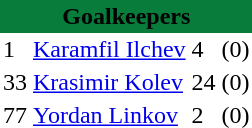<table class="toccolours" border="0" cellpadding="2" cellspacing="0" align=left style="margin:0.5em;">
<tr>
<th colspan="4" align="center" bgcolor="#077C3B"><span>Goalkeepers</span></th>
</tr>
<tr>
<td>1</td>
<td> <a href='#'>Karamfil Ilchev</a></td>
<td>4</td>
<td>(0)</td>
</tr>
<tr>
<td>33</td>
<td> <a href='#'>Krasimir Kolev</a></td>
<td>24</td>
<td>(0)</td>
</tr>
<tr>
<td>77</td>
<td> <a href='#'>Yordan Linkov</a></td>
<td>2</td>
<td>(0)</td>
</tr>
<tr>
</tr>
</table>
